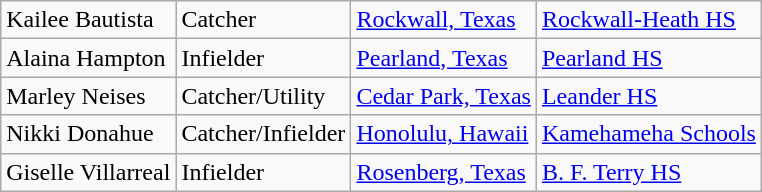<table class="wikitable">
<tr>
<td>Kailee Bautista</td>
<td>Catcher</td>
<td><a href='#'>Rockwall, Texas</a></td>
<td><a href='#'>Rockwall-Heath HS</a></td>
</tr>
<tr>
<td>Alaina Hampton</td>
<td>Infielder</td>
<td><a href='#'>Pearland, Texas</a></td>
<td><a href='#'>Pearland HS</a></td>
</tr>
<tr>
<td>Marley Neises</td>
<td>Catcher/Utility</td>
<td><a href='#'>Cedar Park, Texas</a></td>
<td><a href='#'>Leander HS</a></td>
</tr>
<tr>
<td>Nikki Donahue</td>
<td>Catcher/Infielder</td>
<td><a href='#'>Honolulu, Hawaii</a></td>
<td><a href='#'>Kamehameha Schools</a></td>
</tr>
<tr>
<td>Giselle Villarreal</td>
<td>Infielder</td>
<td><a href='#'>Rosenberg, Texas</a></td>
<td><a href='#'>B. F. Terry HS</a></td>
</tr>
</table>
